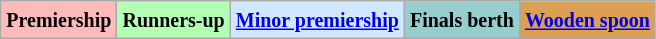<table class="wikitable">
<tr>
<td bgcolor="#FFBBBB"><small><strong>Premiership</strong></small></td>
<td bgcolor="#B3FFB3"><small><strong>Runners-up</strong></small></td>
<td bgcolor="#D0E7FF"><small><strong><a href='#'>Minor premiership</a></strong></small></td>
<td bgcolor="#96CDCD"><small><strong>Finals berth</strong></small></td>
<td bgcolor="#DCA050"><small><strong><a href='#'>Wooden spoon</a></strong></small></td>
</tr>
</table>
